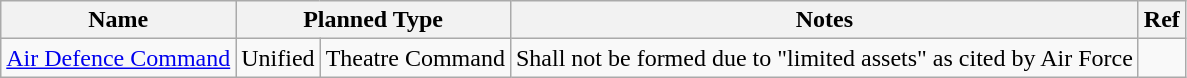<table class="wikitable">
<tr>
<th>Name</th>
<th colspan="2">Planned Type</th>
<th>Notes</th>
<th>Ref</th>
</tr>
<tr>
<td><a href='#'>Air Defence Command</a></td>
<td>Unified</td>
<td>Theatre Command</td>
<td>Shall not be formed due to "limited assets" as cited by Air Force</td>
<td></td>
</tr>
</table>
